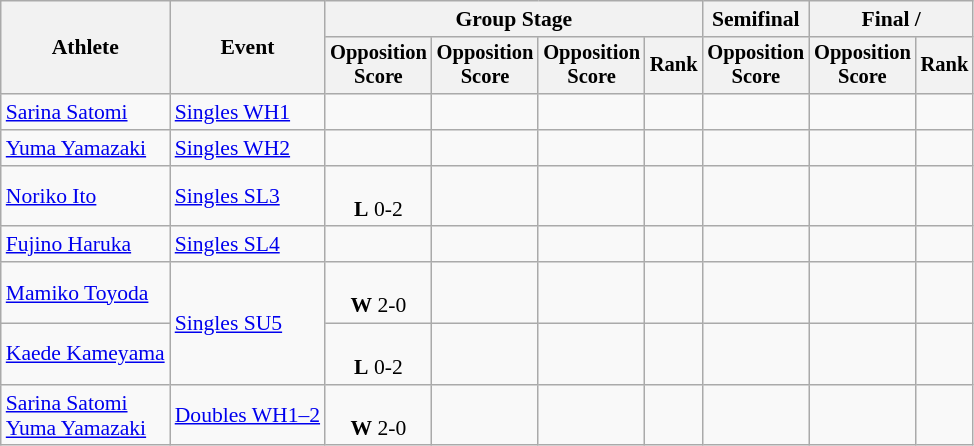<table class="wikitable" style="font-size:90%; text-align:center">
<tr>
<th rowspan=2>Athlete</th>
<th rowspan=2>Event</th>
<th colspan=4>Group Stage</th>
<th>Semifinal</th>
<th colspan=2>Final / </th>
</tr>
<tr style="font-size:95%">
<th>Opposition<br>Score</th>
<th>Opposition<br>Score</th>
<th>Opposition<br>Score</th>
<th>Rank</th>
<th>Opposition<br>Score</th>
<th>Opposition<br>Score</th>
<th>Rank</th>
</tr>
<tr>
<td align=left><a href='#'>Sarina Satomi</a></td>
<td align=left><a href='#'>Singles WH1</a></td>
<td></td>
<td></td>
<td></td>
<td></td>
<td></td>
<td></td>
<td></td>
</tr>
<tr>
<td align=left><a href='#'>Yuma Yamazaki</a></td>
<td align=left><a href='#'>Singles WH2</a></td>
<td></td>
<td></td>
<td></td>
<td></td>
<td></td>
<td></td>
<td></td>
</tr>
<tr>
<td align=left><a href='#'>Noriko Ito</a></td>
<td align=left><a href='#'>Singles SL3</a></td>
<td><br><strong>L</strong> 0-2</td>
<td></td>
<td></td>
<td></td>
<td></td>
<td></td>
<td></td>
</tr>
<tr>
<td align=left><a href='#'>Fujino Haruka</a></td>
<td align=left><a href='#'>Singles SL4</a></td>
<td></td>
<td></td>
<td></td>
<td></td>
<td></td>
<td></td>
<td></td>
</tr>
<tr align=center>
<td align=left><a href='#'>Mamiko Toyoda</a></td>
<td align=left rowspan=2><a href='#'>Singles SU5</a></td>
<td><br><strong>W</strong> 2-0</td>
<td></td>
<td></td>
<td></td>
<td></td>
<td></td>
<td></td>
</tr>
<tr align=center>
<td align=left><a href='#'>Kaede Kameyama</a></td>
<td><br><strong>L</strong> 0-2</td>
<td></td>
<td></td>
<td></td>
<td></td>
<td></td>
<td></td>
</tr>
<tr>
<td align=left><a href='#'>Sarina Satomi</a><br><a href='#'>Yuma Yamazaki</a></td>
<td align=left><a href='#'>Doubles WH1–2</a></td>
<td><br><strong>W</strong> 2-0</td>
<td></td>
<td></td>
<td></td>
<td></td>
<td></td>
<td></td>
</tr>
</table>
